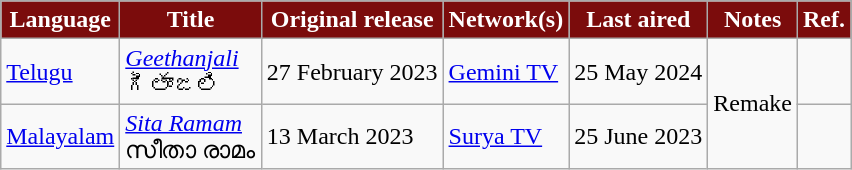<table class="wikitable" style="margin-right: 0;">
<tr style="color:black">
<th style="background:#7b0c0c;color:white">Language</th>
<th style="background:#7b0c0c;color:white">Title</th>
<th style="background:#7b0c0c;color:white">Original release</th>
<th style="background:#7b0c0c;color:white">Network(s)</th>
<th style="background:#7b0c0c;color:white">Last aired</th>
<th style="background:#7b0c0c;color:white">Notes</th>
<th style="background:#7b0c0c;color:white">Ref.</th>
</tr>
<tr>
<td><a href='#'>Telugu</a></td>
<td><em><a href='#'>Geethanjali</a></em> <br> గీతాంజలి</td>
<td>27 February 2023</td>
<td><a href='#'>Gemini TV</a></td>
<td>25 May 2024</td>
<td rowspan="2">Remake</td>
<td></td>
</tr>
<tr>
<td><a href='#'>Malayalam</a></td>
<td><em><a href='#'>Sita Ramam</a></em> <br> സീതാ രാമം</td>
<td>13 March 2023</td>
<td><a href='#'>Surya TV</a></td>
<td>25 June 2023</td>
<td></td>
</tr>
</table>
